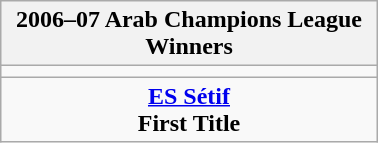<table class="wikitable" style="text-align: center; margin: 0 auto; width: 20%">
<tr>
<th>2006–07 Arab Champions League <br>Winners</th>
</tr>
<tr>
<td></td>
</tr>
<tr>
<td><strong><a href='#'>ES Sétif</a></strong><br><strong>First Title</strong></td>
</tr>
</table>
